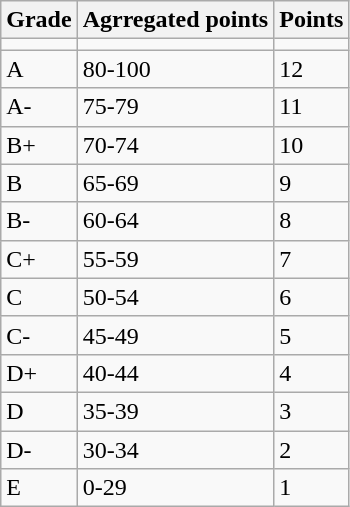<table class="wikitable">
<tr>
<th>Grade</th>
<th>Agrregated points</th>
<th>Points</th>
</tr>
<tr>
<td></td>
<td></td>
</tr>
<tr>
<td>A</td>
<td>80-100</td>
<td>12</td>
</tr>
<tr>
<td>A-</td>
<td>75-79</td>
<td>11</td>
</tr>
<tr>
<td>B+</td>
<td>70-74</td>
<td>10</td>
</tr>
<tr>
<td>B</td>
<td>65-69</td>
<td>9</td>
</tr>
<tr>
<td>B-</td>
<td>60-64</td>
<td>8</td>
</tr>
<tr>
<td>C+</td>
<td>55-59</td>
<td>7</td>
</tr>
<tr>
<td>C</td>
<td>50-54</td>
<td>6</td>
</tr>
<tr>
<td>C-</td>
<td>45-49</td>
<td>5</td>
</tr>
<tr>
<td>D+</td>
<td>40-44</td>
<td>4</td>
</tr>
<tr>
<td>D</td>
<td>35-39</td>
<td>3</td>
</tr>
<tr>
<td>D-</td>
<td>30-34</td>
<td>2</td>
</tr>
<tr>
<td>E</td>
<td>0-29</td>
<td>1</td>
</tr>
</table>
